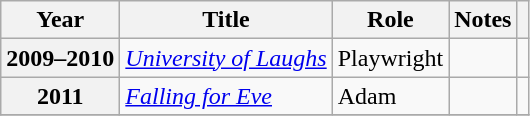<table class="wikitable plainrowheaders sortable">
<tr>
<th scope="col">Year</th>
<th scope="col">Title</th>
<th scope="col">Role</th>
<th scope="col" class="unsortable">Notes</th>
<th scope="col" class="unsortable"></th>
</tr>
<tr>
<th scope="row">2009–2010</th>
<td><em><a href='#'>University of Laughs</a></em></td>
<td>Playwright</td>
<td></td>
<td style="text-align:center"></td>
</tr>
<tr>
<th scope="row">2011</th>
<td><em><a href='#'>Falling for Eve</a></em></td>
<td>Adam</td>
<td></td>
<td style="text-align:center"></td>
</tr>
<tr>
</tr>
</table>
